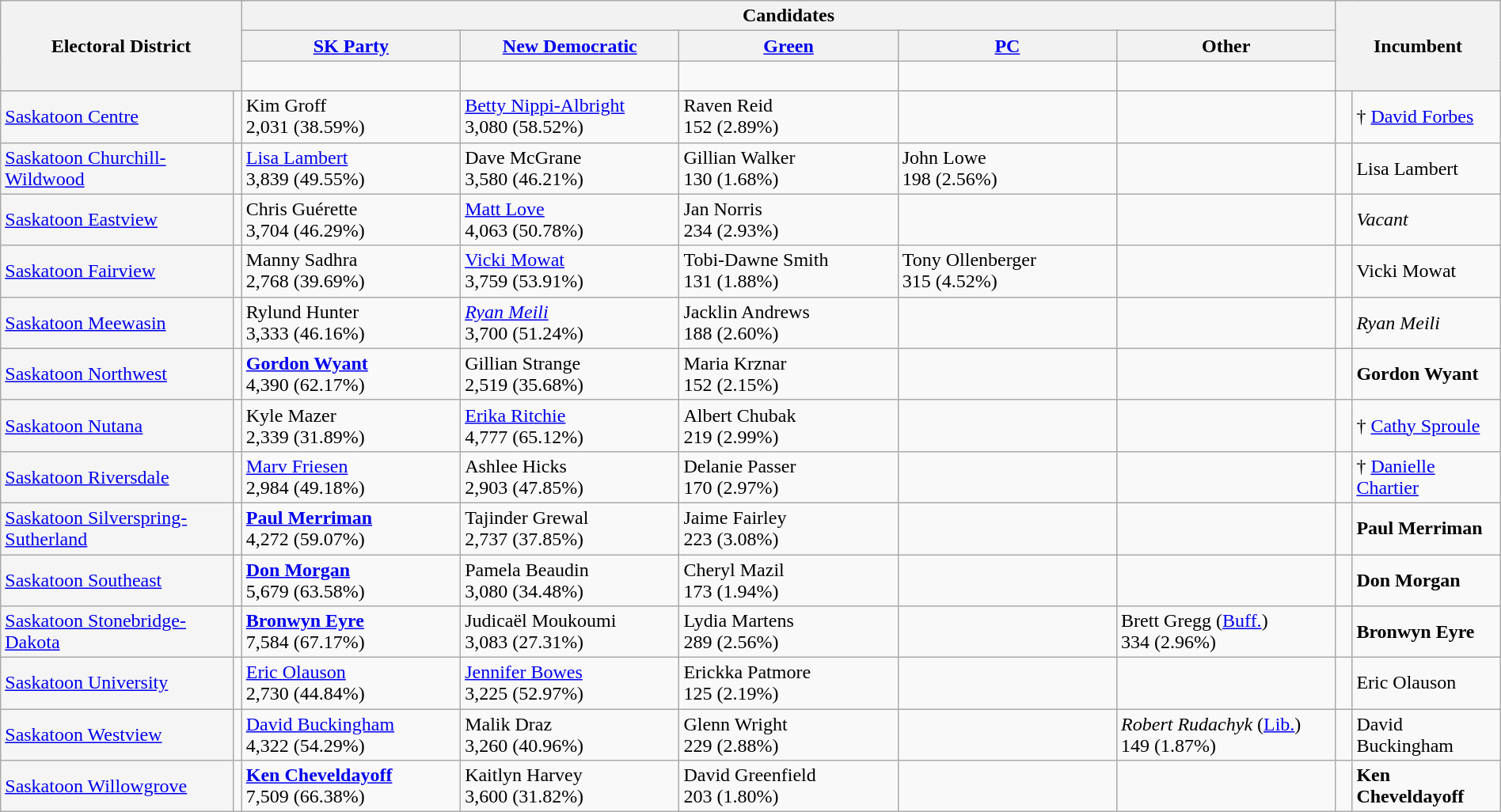<table class="wikitable" style="width:100%;">
<tr>
<th style="width:16%;" rowspan="3" colspan="2">Electoral District</th>
<th colspan="5">Candidates</th>
<th style="width:14%;" rowspan="3" colspan="2">Incumbent</th>
</tr>
<tr>
<th style="width:14.6%;"><a href='#'>SK Party</a></th>
<th style="width:14.6%;"><a href='#'>New Democratic</a></th>
<th style="width:14.6%;"><a href='#'>Green</a></th>
<th style="width:14.6%;"><a href='#'>PC</a></th>
<th style="width:14.6%;">Other</th>
</tr>
<tr>
<td width=14.6% > </td>
<td width=14.6% > </td>
<td width=14.6% > </td>
<td width=14.6% > </td>
<td width=14.6% > </td>
</tr>
<tr>
<td style="background:whitesmoke;"><a href='#'>Saskatoon Centre</a></td>
<td></td>
<td>Kim Groff <br>2,031 (38.59%)</td>
<td><a href='#'>Betty Nippi-Albright</a> <br>3,080 (58.52%)</td>
<td>Raven Reid <br>152 (2.89%)</td>
<td></td>
<td></td>
<td> </td>
<td>† <a href='#'>David Forbes</a></td>
</tr>
<tr>
<td style="background:whitesmoke;"><a href='#'>Saskatoon Churchill-Wildwood</a></td>
<td></td>
<td><a href='#'>Lisa Lambert</a> <br>3,839 (49.55%)</td>
<td>Dave McGrane <br>3,580 (46.21%)</td>
<td>Gillian Walker <br>130 (1.68%)</td>
<td>John Lowe <br>198 (2.56%)</td>
<td></td>
<td> </td>
<td>Lisa Lambert</td>
</tr>
<tr>
<td style="background:whitesmoke;"><a href='#'>Saskatoon Eastview</a></td>
<td></td>
<td>Chris Guérette <br>3,704 (46.29%)</td>
<td><a href='#'>Matt Love</a> <br>4,063 (50.78%)</td>
<td>Jan Norris <br>234 (2.93%)</td>
<td></td>
<td></td>
<td> </td>
<td><em>Vacant</em></td>
</tr>
<tr>
<td style="background:whitesmoke;"><a href='#'>Saskatoon Fairview</a></td>
<td></td>
<td>Manny Sadhra <br>2,768 (39.69%)</td>
<td><a href='#'>Vicki Mowat</a> <br>3,759 (53.91%)</td>
<td>Tobi-Dawne Smith <br>131 (1.88%)</td>
<td>Tony Ollenberger <br>315 (4.52%)</td>
<td></td>
<td> </td>
<td>Vicki Mowat</td>
</tr>
<tr>
<td style="background:whitesmoke;"><a href='#'>Saskatoon Meewasin</a></td>
<td></td>
<td>Rylund Hunter <br>3,333 (46.16%)</td>
<td><em><a href='#'>Ryan Meili</a></em> <br>3,700 (51.24%)</td>
<td>Jacklin Andrews <br>188 (2.60%)</td>
<td></td>
<td></td>
<td> </td>
<td><em>Ryan Meili</em></td>
</tr>
<tr>
<td style="background:whitesmoke;"><a href='#'>Saskatoon Northwest</a></td>
<td></td>
<td><strong><a href='#'>Gordon Wyant</a></strong> <br>4,390 (62.17%)</td>
<td>Gillian Strange <br>2,519 (35.68%)</td>
<td>Maria Krznar <br>152 (2.15%)</td>
<td></td>
<td></td>
<td> </td>
<td><strong>Gordon Wyant</strong></td>
</tr>
<tr>
<td style="background:whitesmoke;"><a href='#'>Saskatoon Nutana</a></td>
<td></td>
<td>Kyle Mazer <br>2,339 (31.89%)</td>
<td><a href='#'>Erika Ritchie</a> <br>4,777 (65.12%)</td>
<td>Albert Chubak <br>219 (2.99%)</td>
<td></td>
<td></td>
<td> </td>
<td>† <a href='#'>Cathy Sproule</a></td>
</tr>
<tr>
<td style="background:whitesmoke;"><a href='#'>Saskatoon Riversdale</a></td>
<td></td>
<td><a href='#'>Marv Friesen</a> <br>2,984 (49.18%)</td>
<td>Ashlee Hicks <br>2,903 (47.85%)</td>
<td>Delanie Passer <br>170 (2.97%)</td>
<td></td>
<td></td>
<td> </td>
<td>† <a href='#'>Danielle Chartier</a></td>
</tr>
<tr>
<td style="background:whitesmoke;"><a href='#'>Saskatoon Silverspring-Sutherland</a></td>
<td></td>
<td><strong><a href='#'>Paul Merriman</a></strong> <br>4,272 (59.07%)</td>
<td>Tajinder Grewal <br>2,737 (37.85%)</td>
<td>Jaime Fairley <br>223 (3.08%)</td>
<td></td>
<td></td>
<td> </td>
<td><strong>Paul Merriman</strong></td>
</tr>
<tr>
<td style="background:whitesmoke;"><a href='#'>Saskatoon Southeast</a></td>
<td></td>
<td><strong><a href='#'>Don Morgan</a></strong> <br>5,679 (63.58%)</td>
<td>Pamela Beaudin <br>3,080 (34.48%)</td>
<td>Cheryl Mazil <br>173 (1.94%)</td>
<td></td>
<td></td>
<td> </td>
<td><strong>Don Morgan</strong></td>
</tr>
<tr>
<td style="background:whitesmoke;"><a href='#'>Saskatoon Stonebridge-Dakota</a></td>
<td></td>
<td><strong><a href='#'>Bronwyn Eyre</a></strong> <br>7,584 (67.17%)</td>
<td>Judicaël Moukoumi <br>3,083 (27.31%)</td>
<td>Lydia Martens <br>289 (2.56%)</td>
<td></td>
<td>Brett Gregg (<a href='#'>Buff.</a>) <br>334 (2.96%)</td>
<td> </td>
<td><strong>Bronwyn Eyre</strong></td>
</tr>
<tr>
<td style="background:whitesmoke;"><a href='#'>Saskatoon University</a></td>
<td></td>
<td><a href='#'>Eric Olauson</a> <br>2,730 (44.84%)</td>
<td><a href='#'>Jennifer Bowes</a> <br>3,225 (52.97%)</td>
<td>Erickka Patmore <br>125 (2.19%)</td>
<td></td>
<td></td>
<td> </td>
<td>Eric Olauson</td>
</tr>
<tr>
<td style="background:whitesmoke;"><a href='#'>Saskatoon Westview</a></td>
<td></td>
<td><a href='#'>David Buckingham</a> <br>4,322 (54.29%)</td>
<td>Malik Draz <br>3,260 (40.96%)</td>
<td>Glenn Wright <br>229 (2.88%)</td>
<td></td>
<td><em>Robert Rudachyk</em> (<a href='#'>Lib.</a>) <br>149 (1.87%)</td>
<td> </td>
<td>David Buckingham</td>
</tr>
<tr>
<td style="background:whitesmoke;"><a href='#'>Saskatoon Willowgrove</a></td>
<td></td>
<td><strong><a href='#'>Ken Cheveldayoff</a></strong> <br>7,509 (66.38%)</td>
<td>Kaitlyn Harvey <br>3,600 (31.82%)</td>
<td>David Greenfield <br>203 (1.80%)</td>
<td></td>
<td></td>
<td> </td>
<td><strong>Ken Cheveldayoff</strong></td>
</tr>
</table>
